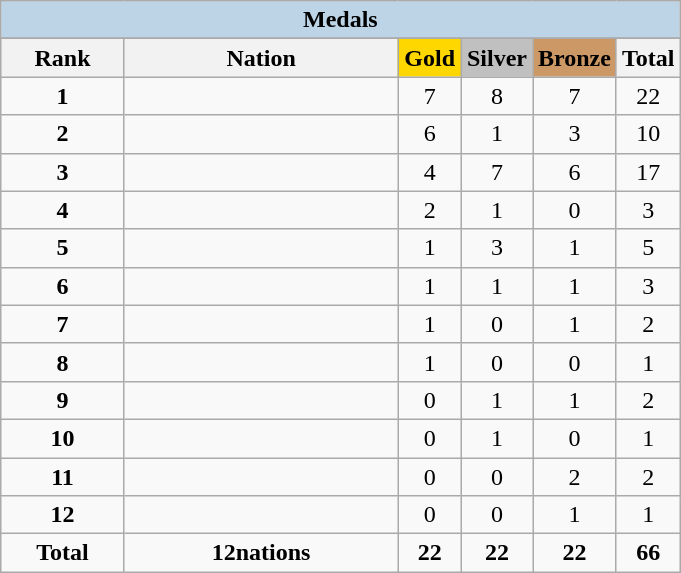<table class="wikitable" style="text-align:center">
<tr>
<td colspan="6" style="background:#BCD4E6"><strong>Medals</strong></td>
</tr>
<tr>
</tr>
<tr style="background-color:#EDEDED;">
<th width="75px" class="hintergrundfarbe5">Rank</th>
<th width="175px" class="hintergrundfarbe6">Nation</th>
<th style="background:    gold; width:35px ">Gold</th>
<th style="background:  silver; width:35px ">Silver</th>
<th style="background: #CC9966; width:35px ">Bronze</th>
<th width="35px">Total</th>
</tr>
<tr>
<td><strong>1</strong></td>
<td align=left></td>
<td>7</td>
<td>8</td>
<td>7</td>
<td>22</td>
</tr>
<tr>
<td><strong>2</strong></td>
<td align=left></td>
<td>6</td>
<td>1</td>
<td>3</td>
<td>10</td>
</tr>
<tr>
<td><strong>3</strong></td>
<td align=left></td>
<td>4</td>
<td>7</td>
<td>6</td>
<td>17</td>
</tr>
<tr>
<td><strong>4</strong></td>
<td align=left></td>
<td>2</td>
<td>1</td>
<td>0</td>
<td>3</td>
</tr>
<tr>
<td><strong>5</strong></td>
<td align=left></td>
<td>1</td>
<td>3</td>
<td>1</td>
<td>5</td>
</tr>
<tr>
<td><strong>6</strong></td>
<td align=left><em></em></td>
<td>1</td>
<td>1</td>
<td>1</td>
<td>3</td>
</tr>
<tr>
<td><strong>7</strong></td>
<td align=left></td>
<td>1</td>
<td>0</td>
<td>1</td>
<td>2</td>
</tr>
<tr>
<td><strong>8</strong></td>
<td align=left></td>
<td>1</td>
<td>0</td>
<td>0</td>
<td>1</td>
</tr>
<tr>
<td><strong>9</strong></td>
<td align=left></td>
<td>0</td>
<td>1</td>
<td>1</td>
<td>2</td>
</tr>
<tr>
<td><strong>10</strong></td>
<td align=left></td>
<td>0</td>
<td>1</td>
<td>0</td>
<td>1</td>
</tr>
<tr>
<td><strong>11</strong></td>
<td align=left></td>
<td>0</td>
<td>0</td>
<td>2</td>
<td>2</td>
</tr>
<tr>
<td><strong>12</strong></td>
<td align=left></td>
<td>0</td>
<td>0</td>
<td>1</td>
<td>1</td>
</tr>
<tr>
<td><strong>Total</strong></td>
<td><strong>12nations</strong></td>
<td><strong>22</strong></td>
<td><strong>22</strong></td>
<td><strong>22</strong></td>
<td><strong>66</strong></td>
</tr>
</table>
